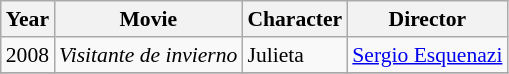<table class="wikitable" style="font-size: 90%;">
<tr>
<th>Year</th>
<th>Movie</th>
<th>Character</th>
<th>Director</th>
</tr>
<tr>
<td>2008</td>
<td><em>Visitante de invierno</em></td>
<td>Julieta</td>
<td><a href='#'>Sergio Esquenazi</a></td>
</tr>
<tr>
</tr>
</table>
